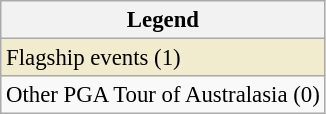<table class="wikitable" style="font-size:95%;">
<tr>
<th>Legend</th>
</tr>
<tr style="background:#f2ecce;">
<td>Flagship events (1)</td>
</tr>
<tr>
<td>Other PGA Tour of Australasia (0)</td>
</tr>
</table>
